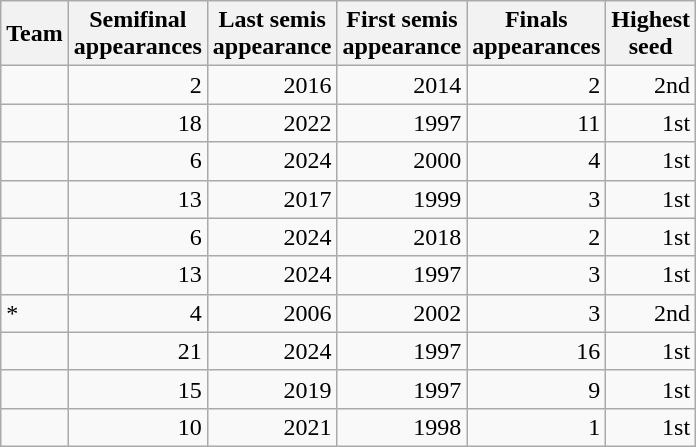<table class="sortable wikitable" style="text-align:center;">
<tr>
<th>Team</th>
<th>Semifinal<br>appearances</th>
<th>Last semis<br>appearance</th>
<th>First semis<br>appearance</th>
<th>Finals<br>appearances</th>
<th>Highest<br>seed</th>
</tr>
<tr align="right">
<td align="left"></td>
<td>2</td>
<td>2016</td>
<td>2014</td>
<td>2</td>
<td>2nd</td>
</tr>
<tr align="right">
<td align="left"></td>
<td>18</td>
<td>2022</td>
<td>1997</td>
<td>11</td>
<td>1st</td>
</tr>
<tr align="right">
<td align="left"></td>
<td>6</td>
<td>2024</td>
<td>2000</td>
<td>4</td>
<td>1st</td>
</tr>
<tr align="right">
<td align="left"></td>
<td>13</td>
<td>2017</td>
<td>1999</td>
<td>3</td>
<td>1st</td>
</tr>
<tr align="right">
<td align="left"></td>
<td>6</td>
<td>2024</td>
<td>2018</td>
<td>2</td>
<td>1st</td>
</tr>
<tr align="right">
<td align="left"></td>
<td>13</td>
<td>2024</td>
<td>1997</td>
<td>3</td>
<td>1st</td>
</tr>
<tr align="right">
<td align="left">*</td>
<td>4</td>
<td>2006</td>
<td>2002</td>
<td>3</td>
<td>2nd</td>
</tr>
<tr align="right">
<td align="left"></td>
<td>21</td>
<td>2024</td>
<td>1997</td>
<td>16</td>
<td>1st</td>
</tr>
<tr align="right">
<td align="left"></td>
<td>15</td>
<td>2019</td>
<td>1997</td>
<td>9</td>
<td>1st</td>
</tr>
<tr align="right">
<td align="left"></td>
<td>10</td>
<td>2021</td>
<td>1998</td>
<td>1</td>
<td>1st</td>
</tr>
</table>
